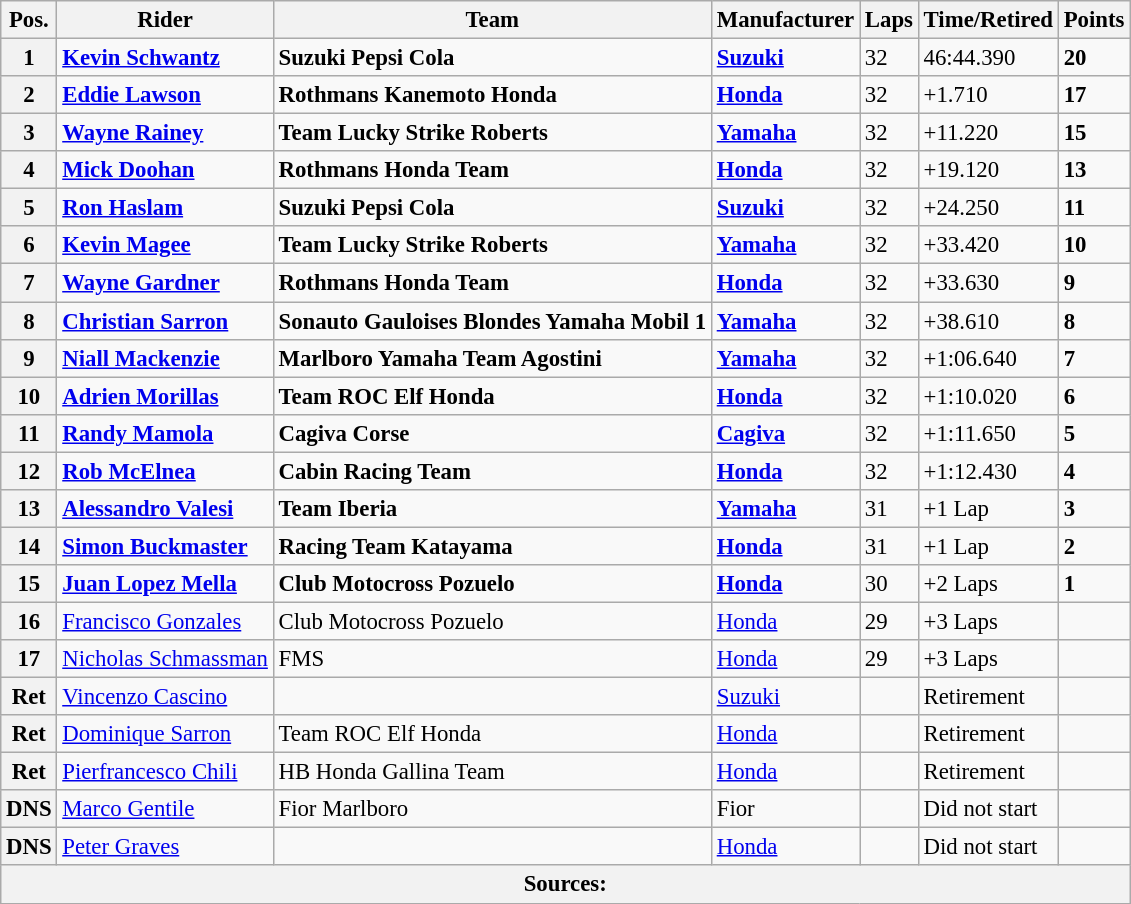<table class="wikitable" style="font-size: 95%;">
<tr>
<th>Pos.</th>
<th>Rider</th>
<th>Team</th>
<th>Manufacturer</th>
<th>Laps</th>
<th>Time/Retired</th>
<th>Points</th>
</tr>
<tr>
<th>1</th>
<td> <strong><a href='#'>Kevin Schwantz</a></strong></td>
<td><strong>Suzuki Pepsi Cola</strong></td>
<td><strong><a href='#'>Suzuki</a></strong></td>
<td>32</td>
<td>46:44.390</td>
<td><strong>20</strong></td>
</tr>
<tr>
<th>2</th>
<td> <strong><a href='#'>Eddie Lawson</a></strong></td>
<td><strong>Rothmans Kanemoto Honda</strong></td>
<td><strong><a href='#'>Honda</a></strong></td>
<td>32</td>
<td>+1.710</td>
<td><strong>17</strong></td>
</tr>
<tr>
<th>3</th>
<td> <strong><a href='#'>Wayne Rainey</a></strong></td>
<td><strong>Team Lucky Strike Roberts</strong></td>
<td><strong><a href='#'>Yamaha</a></strong></td>
<td>32</td>
<td>+11.220</td>
<td><strong>15</strong></td>
</tr>
<tr>
<th>4</th>
<td> <strong><a href='#'>Mick Doohan</a></strong></td>
<td><strong>Rothmans Honda Team</strong></td>
<td><strong><a href='#'>Honda</a></strong></td>
<td>32</td>
<td>+19.120</td>
<td><strong>13</strong></td>
</tr>
<tr>
<th>5</th>
<td> <strong><a href='#'>Ron Haslam</a></strong></td>
<td><strong>Suzuki Pepsi Cola</strong></td>
<td><strong><a href='#'>Suzuki</a></strong></td>
<td>32</td>
<td>+24.250</td>
<td><strong>11</strong></td>
</tr>
<tr>
<th>6</th>
<td> <strong><a href='#'>Kevin Magee</a></strong></td>
<td><strong>Team Lucky Strike Roberts</strong></td>
<td><strong><a href='#'>Yamaha</a></strong></td>
<td>32</td>
<td>+33.420</td>
<td><strong>10</strong></td>
</tr>
<tr>
<th>7</th>
<td> <strong><a href='#'>Wayne Gardner</a></strong></td>
<td><strong>Rothmans Honda Team</strong></td>
<td><strong><a href='#'>Honda</a></strong></td>
<td>32</td>
<td>+33.630</td>
<td><strong>9</strong></td>
</tr>
<tr>
<th>8</th>
<td> <strong><a href='#'>Christian Sarron</a></strong></td>
<td><strong>Sonauto Gauloises Blondes Yamaha Mobil 1</strong></td>
<td><strong><a href='#'>Yamaha</a></strong></td>
<td>32</td>
<td>+38.610</td>
<td><strong>8</strong></td>
</tr>
<tr>
<th>9</th>
<td> <strong><a href='#'>Niall Mackenzie</a></strong></td>
<td><strong>Marlboro Yamaha Team Agostini</strong></td>
<td><strong><a href='#'>Yamaha</a></strong></td>
<td>32</td>
<td>+1:06.640</td>
<td><strong>7</strong></td>
</tr>
<tr>
<th>10</th>
<td> <strong><a href='#'>Adrien Morillas</a></strong></td>
<td><strong>Team ROC Elf Honda</strong></td>
<td><strong><a href='#'>Honda</a></strong></td>
<td>32</td>
<td>+1:10.020</td>
<td><strong>6</strong></td>
</tr>
<tr>
<th>11</th>
<td> <strong><a href='#'>Randy Mamola</a></strong></td>
<td><strong>Cagiva Corse</strong></td>
<td><strong><a href='#'>Cagiva</a></strong></td>
<td>32</td>
<td>+1:11.650</td>
<td><strong>5</strong></td>
</tr>
<tr>
<th>12</th>
<td> <strong><a href='#'>Rob McElnea</a></strong></td>
<td><strong>Cabin Racing Team</strong></td>
<td><strong><a href='#'>Honda</a></strong></td>
<td>32</td>
<td>+1:12.430</td>
<td><strong>4</strong></td>
</tr>
<tr>
<th>13</th>
<td> <strong><a href='#'>Alessandro Valesi</a></strong></td>
<td><strong>Team Iberia</strong></td>
<td><strong><a href='#'>Yamaha</a></strong></td>
<td>31</td>
<td>+1 Lap</td>
<td><strong>3</strong></td>
</tr>
<tr>
<th>14</th>
<td> <strong><a href='#'>Simon Buckmaster</a></strong></td>
<td><strong>Racing Team Katayama</strong></td>
<td><strong><a href='#'>Honda</a></strong></td>
<td>31</td>
<td>+1 Lap</td>
<td><strong>2</strong></td>
</tr>
<tr>
<th>15</th>
<td> <strong><a href='#'>Juan Lopez Mella</a></strong></td>
<td><strong>Club Motocross Pozuelo</strong></td>
<td><strong><a href='#'>Honda</a></strong></td>
<td>30</td>
<td>+2 Laps</td>
<td><strong>1</strong></td>
</tr>
<tr>
<th>16</th>
<td> <a href='#'>Francisco Gonzales</a></td>
<td>Club Motocross Pozuelo</td>
<td><a href='#'>Honda</a></td>
<td>29</td>
<td>+3 Laps</td>
<td></td>
</tr>
<tr>
<th>17</th>
<td> <a href='#'>Nicholas Schmassman</a></td>
<td>FMS</td>
<td><a href='#'>Honda</a></td>
<td>29</td>
<td>+3 Laps</td>
<td></td>
</tr>
<tr>
<th>Ret</th>
<td> <a href='#'>Vincenzo Cascino</a></td>
<td></td>
<td><a href='#'>Suzuki</a></td>
<td></td>
<td>Retirement</td>
<td></td>
</tr>
<tr>
<th>Ret</th>
<td> <a href='#'>Dominique Sarron</a></td>
<td>Team ROC Elf Honda</td>
<td><a href='#'>Honda</a></td>
<td></td>
<td>Retirement</td>
<td></td>
</tr>
<tr>
<th>Ret</th>
<td> <a href='#'>Pierfrancesco Chili</a></td>
<td>HB Honda Gallina Team</td>
<td><a href='#'>Honda</a></td>
<td></td>
<td>Retirement</td>
<td></td>
</tr>
<tr>
<th>DNS</th>
<td> <a href='#'>Marco Gentile</a></td>
<td>Fior Marlboro</td>
<td>Fior</td>
<td></td>
<td>Did not start</td>
<td></td>
</tr>
<tr>
<th>DNS</th>
<td> <a href='#'>Peter Graves</a></td>
<td></td>
<td><a href='#'>Honda</a></td>
<td></td>
<td>Did not start</td>
<td></td>
</tr>
<tr>
<th colspan="9">Sources: </th>
</tr>
</table>
